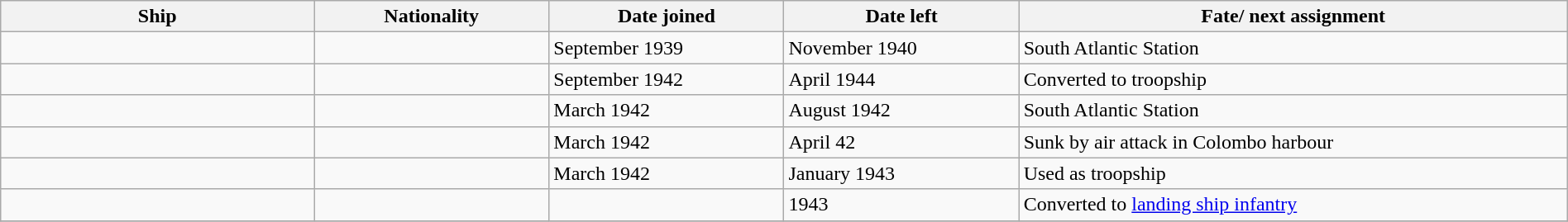<table class="wikitable" width="100%">
<tr>
<th width="20%">Ship</th>
<th width="15%">Nationality</th>
<th width="15%">Date joined</th>
<th width="15%">Date left</th>
<th width="35%">Fate/ next assignment</th>
</tr>
<tr>
<td></td>
<td></td>
<td>September 1939</td>
<td>November 1940</td>
<td>South Atlantic Station</td>
</tr>
<tr>
<td></td>
<td></td>
<td>September 1942</td>
<td>April 1944</td>
<td>Converted to troopship</td>
</tr>
<tr>
<td></td>
<td></td>
<td>March 1942</td>
<td>August 1942</td>
<td>South Atlantic Station</td>
</tr>
<tr>
<td></td>
<td></td>
<td>March 1942</td>
<td>April 42</td>
<td>Sunk by air attack in Colombo harbour</td>
</tr>
<tr>
<td></td>
<td></td>
<td>March 1942</td>
<td>January 1943</td>
<td>Used as troopship</td>
</tr>
<tr>
<td></td>
<td></td>
<td></td>
<td>1943</td>
<td>Converted to <a href='#'>landing ship infantry</a></td>
</tr>
<tr>
</tr>
</table>
